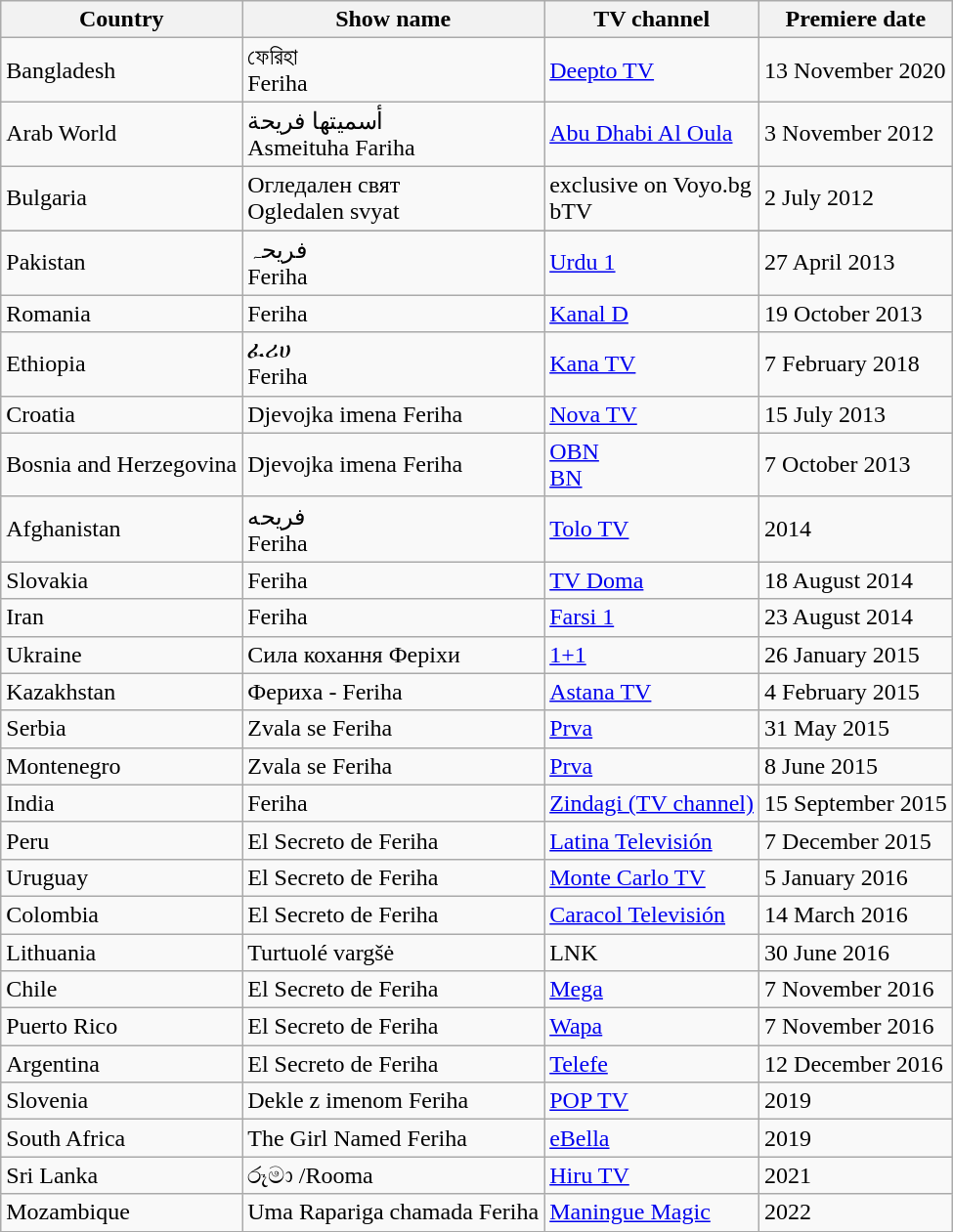<table class="wikitable" style="text-align:left;">
<tr>
<th>Country</th>
<th>Show name</th>
<th>TV channel</th>
<th>Premiere date</th>
</tr>
<tr>
<td>Bangladesh</td>
<td>ফেরিহা<br>Feriha</td>
<td><a href='#'>Deepto TV</a></td>
<td>13 November 2020</td>
</tr>
<tr>
<td>Arab World</td>
<td>أسميتها فريحة<br>Asmeituha Fariha</td>
<td><a href='#'>Abu Dhabi Al Oula</a></td>
<td>3 November 2012</td>
</tr>
<tr>
<td>Bulgaria</td>
<td>Огледален свят<br>Ogledalen svyat</td>
<td>exclusive on Voyo.bg<br>bTV</td>
<td>2 July 2012</td>
</tr>
<tr>
</tr>
<tr>
<td>Pakistan</td>
<td>فریحہ<br>Feriha</td>
<td><a href='#'>Urdu 1</a></td>
<td>27 April 2013</td>
</tr>
<tr>
<td>Romania</td>
<td>Feriha</td>
<td><a href='#'>Kanal D</a></td>
<td>19 October 2013</td>
</tr>
<tr>
<td>Ethiopia</td>
<td>ፈሪሀ<br>Feriha</td>
<td><a href='#'>Kana TV</a></td>
<td>7 February 2018</td>
</tr>
<tr>
<td>Croatia</td>
<td>Djevojka imena Feriha</td>
<td><a href='#'>Nova TV</a></td>
<td>15 July 2013</td>
</tr>
<tr>
<td>Bosnia and Herzegovina</td>
<td>Djevojka imena Feriha</td>
<td><a href='#'>OBN</a><br><a href='#'>BN</a></td>
<td>7 October 2013</td>
</tr>
<tr>
<td>Afghanistan</td>
<td>فريحه<br>Feriha</td>
<td><a href='#'>Tolo TV</a></td>
<td>2014</td>
</tr>
<tr>
<td>Slovakia</td>
<td>Feriha</td>
<td><a href='#'>TV Doma</a></td>
<td>18 August 2014</td>
</tr>
<tr>
<td>Iran</td>
<td>Feriha</td>
<td><a href='#'>Farsi 1</a></td>
<td>23 August 2014</td>
</tr>
<tr>
<td>Ukraine</td>
<td>Сила кохання Феріхи</td>
<td><a href='#'>1+1</a></td>
<td>26 January 2015</td>
</tr>
<tr>
<td>Kazakhstan</td>
<td>Ферихa - Feriha</td>
<td><a href='#'>Astana TV</a></td>
<td>4 February 2015</td>
</tr>
<tr>
<td>Serbia</td>
<td>Zvala se Feriha</td>
<td><a href='#'>Prva</a></td>
<td>31 May 2015</td>
</tr>
<tr>
<td>Montenegro</td>
<td>Zvala se Feriha</td>
<td><a href='#'>Prva</a></td>
<td>8 June 2015</td>
</tr>
<tr>
<td>India</td>
<td>Feriha</td>
<td><a href='#'>Zindagi (TV channel)</a></td>
<td>15 September 2015</td>
</tr>
<tr>
<td>Peru</td>
<td>El Secreto de Feriha</td>
<td><a href='#'>Latina Televisión</a></td>
<td>7 December 2015</td>
</tr>
<tr>
<td>Uruguay</td>
<td>El Secreto de Feriha</td>
<td><a href='#'>Monte Carlo TV</a></td>
<td>5 January 2016</td>
</tr>
<tr>
<td>Colombia</td>
<td>El Secreto de Feriha</td>
<td><a href='#'>Caracol Televisión</a></td>
<td>14 March 2016</td>
</tr>
<tr>
<td>Lithuania</td>
<td>Turtuolé vargšė</td>
<td>LNK</td>
<td>30 June 2016</td>
</tr>
<tr>
<td>Chile</td>
<td>El Secreto de Feriha</td>
<td><a href='#'>Mega</a></td>
<td>7 November 2016</td>
</tr>
<tr>
<td>Puerto Rico</td>
<td>El Secreto de Feriha</td>
<td><a href='#'>Wapa</a></td>
<td>7 November 2016</td>
</tr>
<tr>
<td>Argentina</td>
<td>El Secreto de Feriha</td>
<td><a href='#'>Telefe</a></td>
<td>12 December 2016</td>
</tr>
<tr>
<td>Slovenia</td>
<td>Dekle z imenom Feriha</td>
<td><a href='#'>POP TV</a></td>
<td>2019</td>
</tr>
<tr>
<td>South Africa</td>
<td>The Girl Named Feriha</td>
<td><a href='#'>eBella</a></td>
<td>2019</td>
</tr>
<tr>
<td>Sri Lanka</td>
<td>රූමා /Rooma</td>
<td><a href='#'>Hiru TV</a></td>
<td>2021</td>
</tr>
<tr>
<td>Mozambique</td>
<td>Uma Rapariga chamada Feriha</td>
<td><a href='#'>Maningue Magic</a></td>
<td>2022</td>
</tr>
</table>
